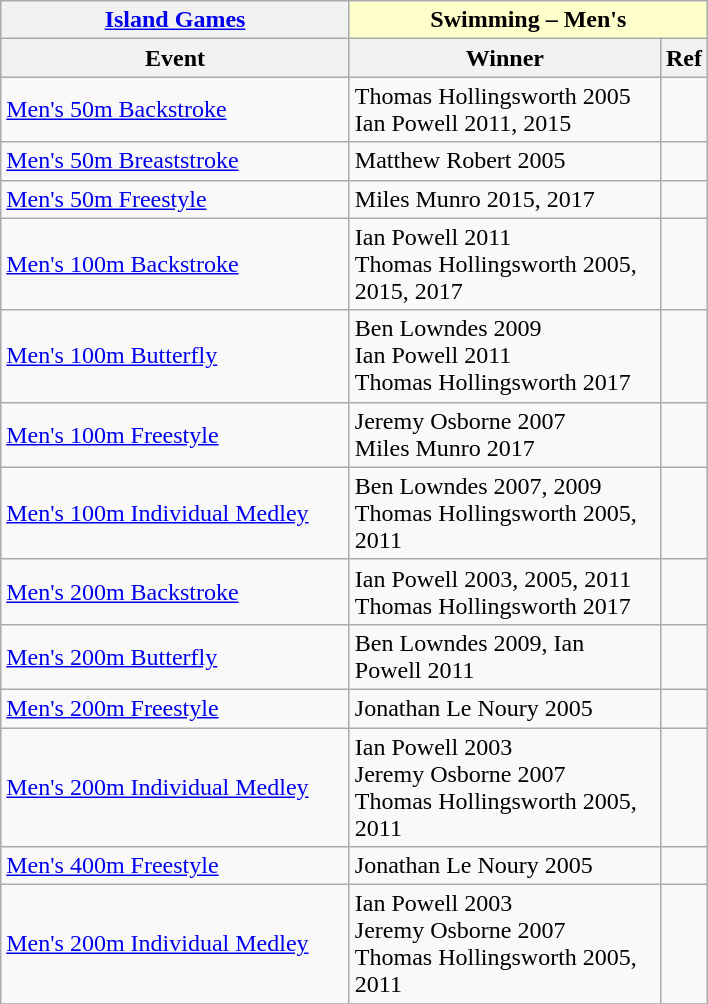<table class="wikitable collapsible collapsed">
<tr>
<th><a href='#'>Island Games</a></th>
<th colspan=2 style="background:#ffc;">Swimming – Men's </th>
</tr>
<tr>
<th width=225>Event</th>
<th width=200>Winner</th>
<th>Ref</th>
</tr>
<tr>
<td><a href='#'>Men's 50m Backstroke</a></td>
<td>Thomas Hollingsworth 2005 <br> Ian Powell 2011, 2015</td>
<td><br></td>
</tr>
<tr>
<td><a href='#'>Men's 50m Breaststroke</a></td>
<td>Matthew Robert 2005</td>
<td></td>
</tr>
<tr>
<td><a href='#'>Men's 50m Freestyle</a></td>
<td>Miles Munro 2015, 2017</td>
<td></td>
</tr>
<tr>
<td><a href='#'>Men's 100m Backstroke</a></td>
<td>Ian Powell 2011 <br> Thomas Hollingsworth 2005, 2015, 2017</td>
<td><br></td>
</tr>
<tr>
<td><a href='#'>Men's 100m Butterfly</a></td>
<td>Ben Lowndes 2009 <br> Ian Powell 2011 <br> Thomas Hollingsworth 2017</td>
<td></td>
</tr>
<tr>
<td><a href='#'>Men's 100m Freestyle</a></td>
<td>Jeremy Osborne 2007 <br> Miles Munro 2017</td>
<td></td>
</tr>
<tr>
<td><a href='#'>Men's 100m Individual Medley</a></td>
<td>Ben Lowndes 2007, 2009 <br> Thomas Hollingsworth 2005, 2011</td>
<td></td>
</tr>
<tr>
<td><a href='#'>Men's 200m Backstroke</a></td>
<td>Ian Powell 2003, 2005, 2011 <br> Thomas Hollingsworth 2017</td>
<td></td>
</tr>
<tr>
<td><a href='#'>Men's 200m Butterfly</a></td>
<td>Ben Lowndes 2009, Ian Powell 2011</td>
<td></td>
</tr>
<tr>
<td><a href='#'>Men's 200m Freestyle</a></td>
<td>Jonathan Le Noury 2005</td>
<td></td>
</tr>
<tr>
<td><a href='#'>Men's 200m Individual Medley</a></td>
<td>Ian Powell 2003 <br> Jeremy Osborne 2007 <br> Thomas Hollingsworth 2005, 2011</td>
<td></td>
</tr>
<tr>
<td><a href='#'>Men's 400m Freestyle</a></td>
<td>Jonathan Le Noury 2005</td>
<td></td>
</tr>
<tr>
<td><a href='#'>Men's 200m Individual Medley</a></td>
<td>Ian Powell 2003 <br> Jeremy Osborne 2007<br> Thomas Hollingsworth 2005, 2011</td>
<td></td>
</tr>
<tr>
</tr>
</table>
